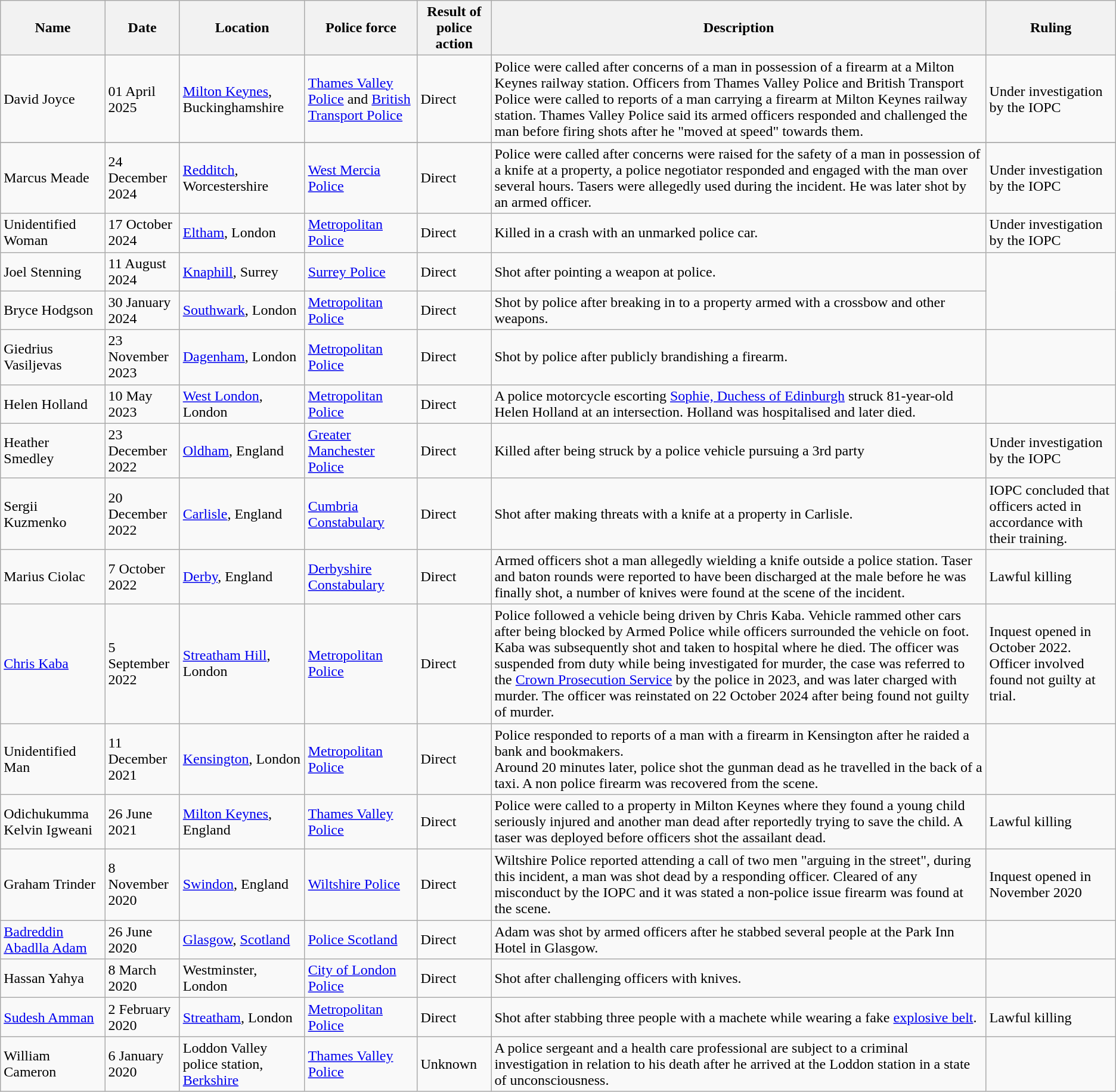<table class="wikitable sortable static-row-numbers static-row-header-text">
<tr>
<th>Name</th>
<th>Date</th>
<th>Location</th>
<th>Police force</th>
<th>Result of police action</th>
<th>Description</th>
<th>Ruling</th>
</tr>
<tr>
<td>David Joyce</td>
<td>01 April 2025</td>
<td><a href='#'>Milton Keynes</a>, Buckinghamshire</td>
<td><a href='#'>Thames Valley Police</a> and <a href='#'>British Transport Police</a></td>
<td>Direct</td>
<td>Police were called after concerns of a man in possession of a firearm at a Milton Keynes railway station. Officers from Thames Valley Police and British Transport Police were called to reports of a man carrying a firearm at Milton Keynes railway station. Thames Valley Police said its armed officers responded and challenged the man before firing shots after he "moved at speed" towards them.</td>
<td>Under investigation by the IOPC</td>
</tr>
<tr>
</tr>
<tr>
<td>Marcus Meade</td>
<td>24 December 2024</td>
<td><a href='#'>Redditch</a>, Worcestershire</td>
<td><a href='#'>West Mercia Police</a></td>
<td>Direct</td>
<td>Police were called after concerns were raised for the safety of a man in possession of a knife at a property, a police negotiator responded and engaged with the man over several hours. Tasers were allegedly used during the incident. He was later shot by an armed officer.</td>
<td>Under investigation by the IOPC</td>
</tr>
<tr>
<td>Unidentified Woman</td>
<td>17 October 2024</td>
<td><a href='#'>Eltham</a>, London</td>
<td><a href='#'>Metropolitan Police</a></td>
<td>Direct</td>
<td>Killed in a crash with an unmarked police car.</td>
<td>Under investigation by the IOPC</td>
</tr>
<tr>
<td>Joel Stenning</td>
<td>11 August 2024</td>
<td><a href='#'>Knaphill</a>, Surrey</td>
<td><a href='#'>Surrey Police</a></td>
<td>Direct</td>
<td>Shot after pointing a weapon at police.</td>
</tr>
<tr>
<td>Bryce Hodgson</td>
<td>30 January 2024</td>
<td><a href='#'>Southwark</a>, London</td>
<td><a href='#'>Metropolitan Police</a></td>
<td>Direct</td>
<td>Shot by police after breaking in to a property armed with a crossbow and other weapons.</td>
</tr>
<tr>
<td>Giedrius Vasiljevas</td>
<td>23 November 2023</td>
<td><a href='#'>Dagenham</a>, London</td>
<td><a href='#'>Metropolitan Police</a></td>
<td>Direct</td>
<td>Shot by police after publicly brandishing a firearm.</td>
<td></td>
</tr>
<tr>
<td>Helen Holland</td>
<td>10 May 2023</td>
<td><a href='#'>West London</a>, London</td>
<td><a href='#'>Metropolitan Police</a></td>
<td>Direct</td>
<td>A police motorcycle escorting <a href='#'>Sophie, Duchess of Edinburgh</a> struck 81-year-old Helen Holland at an intersection. Holland was hospitalised and later died.</td>
<td></td>
</tr>
<tr>
<td>Heather Smedley</td>
<td>23 December 2022</td>
<td><a href='#'>Oldham</a>, England</td>
<td><a href='#'>Greater Manchester Police</a></td>
<td>Direct</td>
<td>Killed after being struck by a police vehicle pursuing a 3rd party</td>
<td>Under investigation by the IOPC</td>
</tr>
<tr>
<td>Sergii Kuzmenko</td>
<td>20 December 2022</td>
<td><a href='#'>Carlisle</a>, England</td>
<td><a href='#'>Cumbria Constabulary</a></td>
<td>Direct</td>
<td>Shot after making threats with a knife at a property in Carlisle.</td>
<td>IOPC concluded that officers acted in accordance with their training.</td>
</tr>
<tr>
<td>Marius Ciolac</td>
<td>7 October 2022</td>
<td><a href='#'>Derby</a>, England</td>
<td><a href='#'>Derbyshire Constabulary</a></td>
<td>Direct</td>
<td>Armed officers shot a man allegedly wielding a knife outside a police station. Taser and baton rounds were reported to have been discharged at the male before he was finally shot, a number of knives were found at the scene of the incident.</td>
<td>Lawful killing</td>
</tr>
<tr>
<td><a href='#'>Chris Kaba</a></td>
<td>5 September 2022</td>
<td><a href='#'>Streatham Hill</a>, London</td>
<td><a href='#'>Metropolitan Police</a></td>
<td>Direct</td>
<td>Police followed a vehicle being driven by Chris Kaba. Vehicle rammed other cars after being blocked by Armed Police while officers surrounded the vehicle on foot. Kaba was subsequently shot and taken to hospital where he died. The officer was suspended from duty while being investigated for murder, the case was referred to the <a href='#'>Crown Prosecution Service</a> by the police in 2023, and was later charged with murder. The officer was reinstated on 22 October 2024 after being found not guilty of murder.</td>
<td>Inquest opened in October 2022. Officer involved found not guilty at trial.</td>
</tr>
<tr>
<td>Unidentified Man</td>
<td>11 December 2021</td>
<td><a href='#'>Kensington</a>, London</td>
<td><a href='#'>Metropolitan Police</a></td>
<td>Direct</td>
<td>Police responded to reports of a man with a firearm in Kensington after he raided a bank and bookmakers.<br>Around 20 minutes later, police shot the gunman dead as he travelled in the back of a taxi. A non police firearm was recovered from the scene.</td>
<td></td>
</tr>
<tr>
<td>Odichukumma Kelvin Igweani</td>
<td>26 June 2021</td>
<td><a href='#'>Milton Keynes</a>, England</td>
<td><a href='#'>Thames Valley Police</a></td>
<td>Direct</td>
<td>Police were called to a property in Milton Keynes where they found a young child seriously injured and another man dead after reportedly trying to save the child. A taser was deployed before officers shot the assailant dead.</td>
<td>Lawful killing</td>
</tr>
<tr>
<td>Graham Trinder</td>
<td>8 November 2020</td>
<td><a href='#'>Swindon</a>, England</td>
<td><a href='#'>Wiltshire Police</a></td>
<td>Direct</td>
<td>Wiltshire Police reported attending a call of two men "arguing in the street", during this incident, a man was shot dead by a responding officer. Cleared of any misconduct by the IOPC and it was stated a non-police issue firearm was found at the scene.</td>
<td>Inquest opened in November 2020</td>
</tr>
<tr>
<td><a href='#'>Badreddin Abadlla Adam</a></td>
<td>26 June 2020</td>
<td><a href='#'>Glasgow</a>, <a href='#'>Scotland</a></td>
<td><a href='#'>Police Scotland</a></td>
<td>Direct</td>
<td>Adam was shot by armed officers after he stabbed several people at the Park Inn Hotel in Glasgow.</td>
<td></td>
</tr>
<tr>
<td>Hassan Yahya</td>
<td>8 March 2020</td>
<td>Westminster, London</td>
<td><a href='#'>City of London Police</a></td>
<td>Direct</td>
<td>Shot after challenging officers with knives.</td>
<td></td>
</tr>
<tr>
<td><a href='#'>Sudesh Amman</a></td>
<td>2 February 2020</td>
<td><a href='#'>Streatham</a>, London</td>
<td><a href='#'>Metropolitan Police</a></td>
<td>Direct</td>
<td>Shot after stabbing three people with a machete while wearing a fake <a href='#'>explosive belt</a>.</td>
<td>Lawful killing</td>
</tr>
<tr>
<td>William Cameron</td>
<td>6 January 2020</td>
<td>Loddon Valley police station, <a href='#'>Berkshire</a></td>
<td><a href='#'>Thames Valley Police</a></td>
<td>Unknown</td>
<td>A police sergeant and a health care professional are subject to a criminal investigation in relation to his death after he arrived at the Loddon station in a state of unconsciousness.</td>
<td></td>
</tr>
</table>
